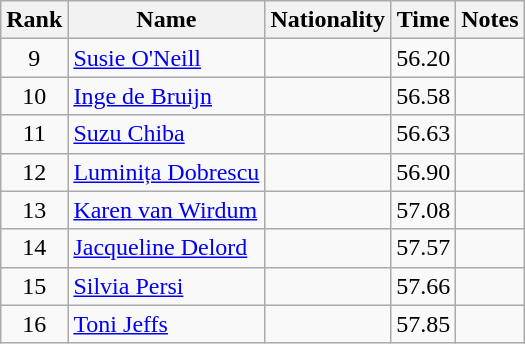<table class="wikitable sortable" style="text-align:center">
<tr>
<th>Rank</th>
<th>Name</th>
<th>Nationality</th>
<th>Time</th>
<th>Notes</th>
</tr>
<tr>
<td>9</td>
<td align=left><a href='#'>Susie O'Neill</a></td>
<td align=left></td>
<td>56.20</td>
<td></td>
</tr>
<tr>
<td>10</td>
<td align=left><a href='#'>Inge de Bruijn</a></td>
<td align=left></td>
<td>56.58</td>
<td></td>
</tr>
<tr>
<td>11</td>
<td align=left><a href='#'>Suzu Chiba</a></td>
<td align=left></td>
<td>56.63</td>
<td></td>
</tr>
<tr>
<td>12</td>
<td align=left><a href='#'>Luminița Dobrescu</a></td>
<td align=left></td>
<td>56.90</td>
<td></td>
</tr>
<tr>
<td>13</td>
<td align=left><a href='#'>Karen van Wirdum</a></td>
<td align=left></td>
<td>57.08</td>
<td></td>
</tr>
<tr>
<td>14</td>
<td align=left><a href='#'>Jacqueline Delord</a></td>
<td align=left></td>
<td>57.57</td>
<td></td>
</tr>
<tr>
<td>15</td>
<td align=left><a href='#'>Silvia Persi</a></td>
<td align=left></td>
<td>57.66</td>
<td></td>
</tr>
<tr>
<td>16</td>
<td align=left><a href='#'>Toni Jeffs</a></td>
<td align=left></td>
<td>57.85</td>
<td></td>
</tr>
</table>
